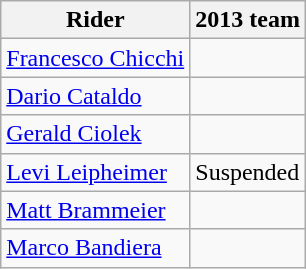<table class="wikitable">
<tr>
<th>Rider</th>
<th>2013 team</th>
</tr>
<tr>
<td><a href='#'>Francesco Chicchi</a></td>
<td></td>
</tr>
<tr>
<td><a href='#'>Dario Cataldo</a></td>
<td></td>
</tr>
<tr>
<td><a href='#'>Gerald Ciolek</a></td>
<td></td>
</tr>
<tr>
<td><a href='#'>Levi Leipheimer</a></td>
<td>Suspended</td>
</tr>
<tr>
<td><a href='#'>Matt Brammeier</a></td>
<td></td>
</tr>
<tr>
<td><a href='#'>Marco Bandiera</a></td>
<td></td>
</tr>
</table>
